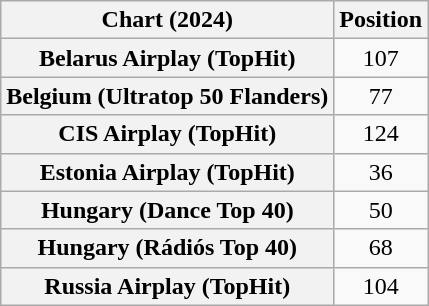<table class="wikitable sortable plainrowheaders" style="text-align:center">
<tr>
<th scope="col">Chart (2024)</th>
<th scope="col">Position</th>
</tr>
<tr>
<th scope="row">Belarus Airplay (TopHit)</th>
<td>107</td>
</tr>
<tr>
<th scope="row">Belgium (Ultratop 50 Flanders)</th>
<td>77</td>
</tr>
<tr>
<th scope="row">CIS Airplay (TopHit)</th>
<td>124</td>
</tr>
<tr>
<th scope="row">Estonia Airplay (TopHit)</th>
<td>36</td>
</tr>
<tr>
<th scope="row">Hungary (Dance Top 40)</th>
<td>50</td>
</tr>
<tr>
<th scope="row">Hungary (Rádiós Top 40)</th>
<td>68</td>
</tr>
<tr>
<th scope="row">Russia Airplay (TopHit)</th>
<td>104</td>
</tr>
</table>
